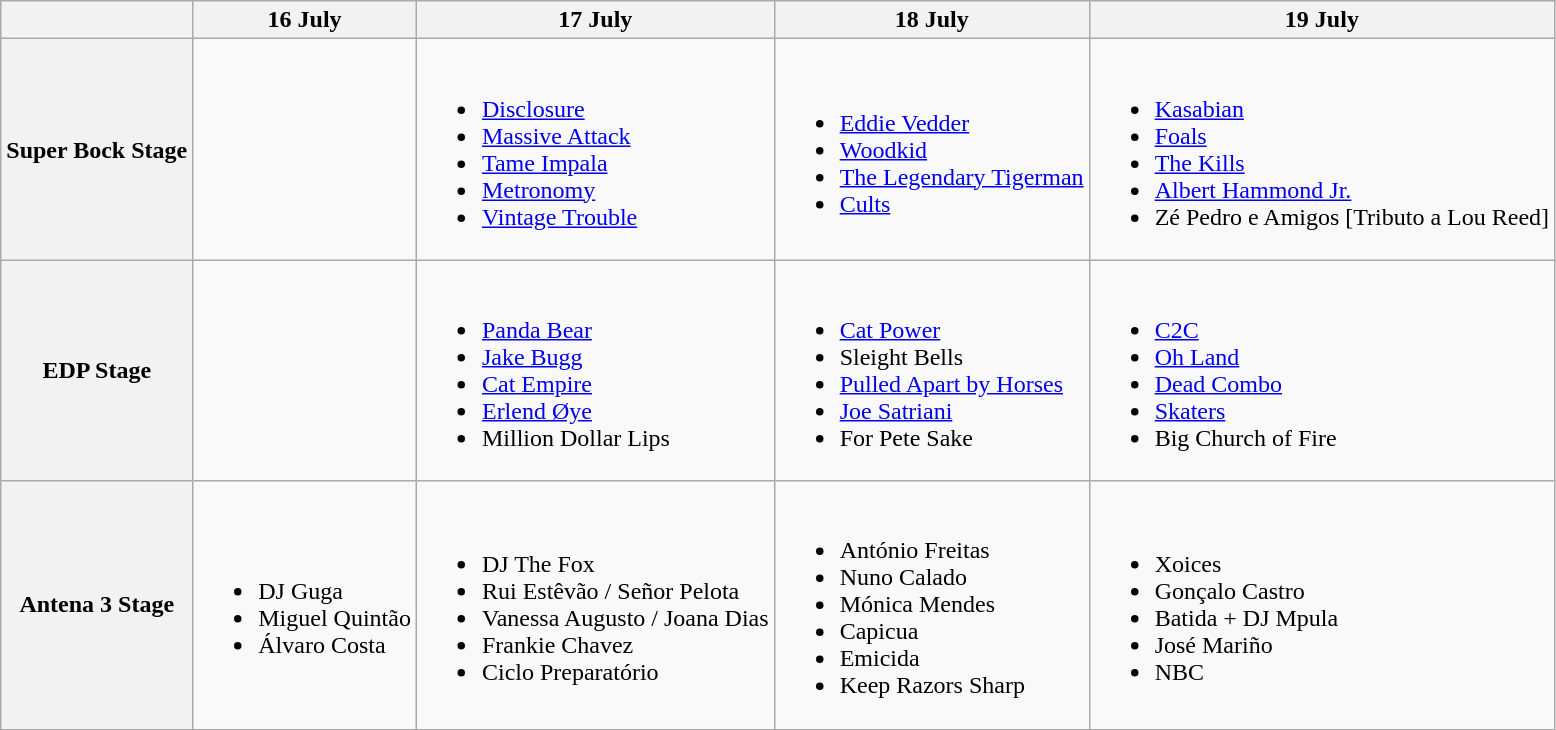<table class="wikitable">
<tr>
<th></th>
<th>16 July</th>
<th>17 July</th>
<th>18 July</th>
<th>19 July</th>
</tr>
<tr>
<th>Super Bock Stage</th>
<td></td>
<td><br><ul><li><a href='#'>Disclosure</a></li><li><a href='#'>Massive Attack</a></li><li><a href='#'>Tame Impala</a></li><li><a href='#'>Metronomy</a></li><li><a href='#'>Vintage Trouble</a></li></ul></td>
<td><br><ul><li><a href='#'>Eddie Vedder</a></li><li><a href='#'>Woodkid</a></li><li><a href='#'>The Legendary Tigerman</a></li><li><a href='#'>Cults</a></li></ul></td>
<td><br><ul><li><a href='#'>Kasabian</a></li><li><a href='#'>Foals</a></li><li><a href='#'>The Kills</a></li><li><a href='#'>Albert Hammond Jr.</a></li><li>Zé Pedro e Amigos [Tributo a Lou Reed]</li></ul></td>
</tr>
<tr>
<th>EDP Stage</th>
<td></td>
<td><br><ul><li><a href='#'>Panda Bear</a></li><li><a href='#'>Jake Bugg</a></li><li><a href='#'>Cat Empire</a></li><li><a href='#'>Erlend Øye</a></li><li>Million Dollar Lips</li></ul></td>
<td><br><ul><li><a href='#'>Cat Power</a></li><li>Sleight Bells</li><li><a href='#'>Pulled Apart by Horses</a></li><li><a href='#'>Joe Satriani</a></li><li>For Pete Sake</li></ul></td>
<td><br><ul><li><a href='#'>C2C</a></li><li><a href='#'>Oh Land</a></li><li><a href='#'>Dead Combo</a></li><li><a href='#'>Skaters</a></li><li>Big Church of Fire</li></ul></td>
</tr>
<tr>
<th>Antena 3 Stage</th>
<td><br><ul><li>DJ Guga</li><li>Miguel Quintão</li><li>Álvaro Costa</li></ul></td>
<td><br><ul><li>DJ The Fox</li><li>Rui Estêvão / Señor Pelota</li><li>Vanessa Augusto / Joana Dias</li><li>Frankie Chavez</li><li>Ciclo Preparatório</li></ul></td>
<td><br><ul><li>António Freitas</li><li>Nuno Calado</li><li>Mónica Mendes</li><li>Capicua</li><li>Emicida</li><li>Keep Razors Sharp</li></ul></td>
<td><br><ul><li>Xoices</li><li>Gonçalo Castro</li><li>Batida + DJ Mpula</li><li>José Mariño</li><li>NBC</li></ul></td>
</tr>
</table>
